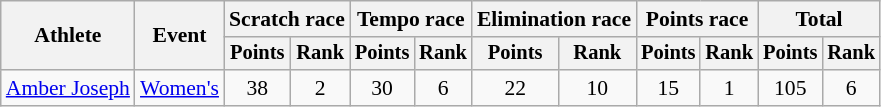<table class=wikitable style=font-size:90%;text-align:center>
<tr>
<th rowspan=2>Athlete</th>
<th rowspan=2>Event</th>
<th colspan=2>Scratch race</th>
<th colspan=2>Tempo race</th>
<th colspan=2>Elimination race</th>
<th colspan=2>Points race</th>
<th colspan=2>Total</th>
</tr>
<tr style=font-size:95%>
<th>Points</th>
<th>Rank</th>
<th>Points</th>
<th>Rank</th>
<th>Points</th>
<th>Rank</th>
<th>Points</th>
<th>Rank</th>
<th>Points</th>
<th>Rank</th>
</tr>
<tr>
<td align=left><a href='#'>Amber Joseph</a></td>
<td align=left><a href='#'>Women's</a></td>
<td>38</td>
<td>2</td>
<td>30</td>
<td>6</td>
<td>22</td>
<td>10</td>
<td>15</td>
<td>1</td>
<td>105</td>
<td>6</td>
</tr>
</table>
